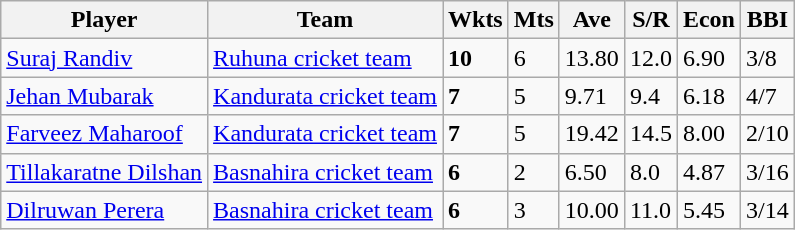<table class="wikitable">
<tr>
<th>Player</th>
<th>Team</th>
<th>Wkts</th>
<th>Mts</th>
<th>Ave</th>
<th>S/R</th>
<th>Econ</th>
<th>BBI</th>
</tr>
<tr>
<td><a href='#'>Suraj Randiv</a></td>
<td><a href='#'>Ruhuna cricket team</a></td>
<td><strong>10</strong></td>
<td>6</td>
<td>13.80</td>
<td>12.0</td>
<td>6.90</td>
<td>3/8</td>
</tr>
<tr>
<td><a href='#'>Jehan Mubarak</a></td>
<td><a href='#'>Kandurata cricket team</a></td>
<td><strong>7</strong></td>
<td>5</td>
<td>9.71</td>
<td>9.4</td>
<td>6.18</td>
<td>4/7</td>
</tr>
<tr>
<td><a href='#'>Farveez Maharoof</a></td>
<td><a href='#'>Kandurata cricket team</a></td>
<td><strong>7</strong></td>
<td>5</td>
<td>19.42</td>
<td>14.5</td>
<td>8.00</td>
<td>2/10</td>
</tr>
<tr>
<td><a href='#'>Tillakaratne Dilshan</a></td>
<td><a href='#'>Basnahira cricket team</a></td>
<td><strong>6</strong></td>
<td>2</td>
<td>6.50</td>
<td>8.0</td>
<td>4.87</td>
<td>3/16</td>
</tr>
<tr>
<td><a href='#'>Dilruwan Perera</a></td>
<td><a href='#'>Basnahira cricket team</a></td>
<td><strong>6</strong></td>
<td>3</td>
<td>10.00</td>
<td>11.0</td>
<td>5.45</td>
<td>3/14</td>
</tr>
</table>
